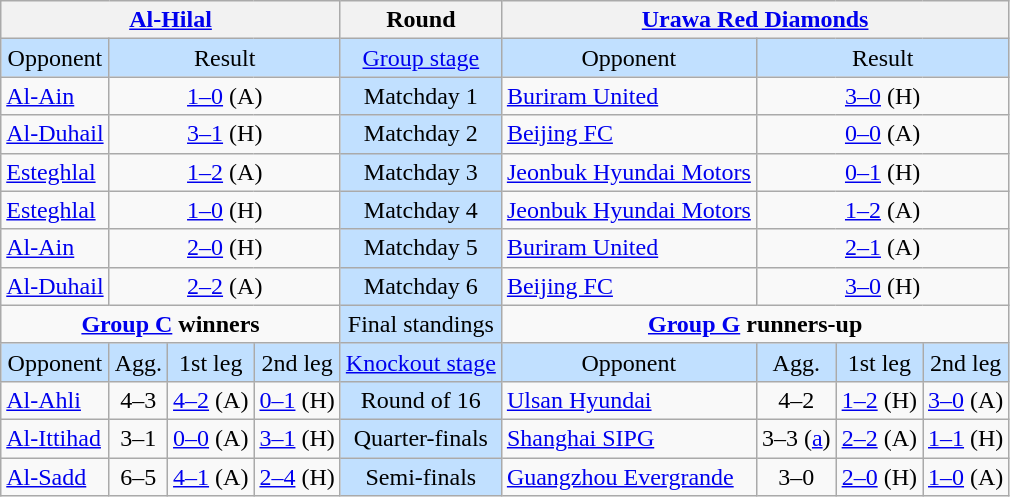<table class="wikitable" style="text-align:center;">
<tr>
<th colspan=4> <a href='#'>Al-Hilal</a></th>
<th>Round</th>
<th colspan=4> <a href='#'>Urawa Red Diamonds</a></th>
</tr>
<tr bgcolor=#c1e0ff>
<td>Opponent</td>
<td colspan=3>Result</td>
<td><a href='#'>Group stage</a></td>
<td>Opponent</td>
<td colspan=3>Result</td>
</tr>
<tr>
<td align=left> <a href='#'>Al-Ain</a></td>
<td colspan=3><a href='#'>1–0</a> (A)</td>
<td bgcolor=#c1e0ff>Matchday 1</td>
<td align=left> <a href='#'>Buriram United</a></td>
<td colspan=3><a href='#'>3–0</a> (H)</td>
</tr>
<tr>
<td align=left> <a href='#'>Al-Duhail</a></td>
<td colspan=3><a href='#'>3–1</a> (H)</td>
<td bgcolor=#c1e0ff>Matchday 2</td>
<td align=left> <a href='#'>Beijing FC</a></td>
<td colspan=3><a href='#'>0–0</a> (A)</td>
</tr>
<tr>
<td align=left> <a href='#'>Esteghlal</a></td>
<td colspan=3><a href='#'>1–2</a> (A)</td>
<td bgcolor=#c1e0ff>Matchday 3</td>
<td align=left> <a href='#'>Jeonbuk Hyundai Motors</a></td>
<td colspan=3><a href='#'>0–1</a> (H)</td>
</tr>
<tr>
<td align=left> <a href='#'>Esteghlal</a></td>
<td colspan=3><a href='#'>1–0</a> (H)</td>
<td bgcolor=#c1e0ff>Matchday 4</td>
<td align=left> <a href='#'>Jeonbuk Hyundai Motors</a></td>
<td colspan=3><a href='#'>1–2</a> (A)</td>
</tr>
<tr>
<td align=left> <a href='#'>Al-Ain</a></td>
<td colspan=3><a href='#'>2–0</a> (H)</td>
<td bgcolor=#c1e0ff>Matchday 5</td>
<td align=left> <a href='#'>Buriram United</a></td>
<td colspan=3><a href='#'>2–1</a> (A)</td>
</tr>
<tr>
<td align=left> <a href='#'>Al-Duhail</a></td>
<td colspan=3><a href='#'>2–2</a> (A)</td>
<td bgcolor=#c1e0ff>Matchday 6</td>
<td align=left> <a href='#'>Beijing FC</a></td>
<td colspan=3><a href='#'>3–0</a> (H)</td>
</tr>
<tr>
<td colspan=4 align=center valign=top><strong><a href='#'>Group C</a> winners</strong><br></td>
<td bgcolor=#c1e0ff>Final standings</td>
<td colspan=4 align=center valign=top><strong><a href='#'>Group G</a> runners-up</strong><br></td>
</tr>
<tr bgcolor=#c1e0ff>
<td>Opponent</td>
<td>Agg.</td>
<td>1st leg</td>
<td>2nd leg</td>
<td><a href='#'>Knockout stage</a></td>
<td>Opponent</td>
<td>Agg.</td>
<td>1st leg</td>
<td>2nd leg</td>
</tr>
<tr>
<td align=left> <a href='#'>Al-Ahli</a></td>
<td>4–3</td>
<td><a href='#'>4–2</a> (A)</td>
<td><a href='#'>0–1</a> (H)</td>
<td bgcolor=#c1e0ff>Round of 16</td>
<td align=left> <a href='#'>Ulsan Hyundai</a></td>
<td>4–2</td>
<td><a href='#'>1–2</a> (H)</td>
<td><a href='#'>3–0</a> (A)</td>
</tr>
<tr>
<td align=left> <a href='#'>Al-Ittihad</a></td>
<td>3–1</td>
<td><a href='#'>0–0</a> (A)</td>
<td><a href='#'>3–1</a> (H)</td>
<td bgcolor=#c1e0ff>Quarter-finals</td>
<td align=left> <a href='#'>Shanghai SIPG</a></td>
<td>3–3 (<a href='#'>a</a>)</td>
<td><a href='#'>2–2</a> (A)</td>
<td><a href='#'>1–1</a> (H)</td>
</tr>
<tr>
<td align=left> <a href='#'>Al-Sadd</a></td>
<td>6–5</td>
<td><a href='#'>4–1</a> (A)</td>
<td><a href='#'>2–4</a> (H)</td>
<td bgcolor=#c1e0ff>Semi-finals</td>
<td align=left> <a href='#'>Guangzhou Evergrande</a></td>
<td>3–0</td>
<td><a href='#'>2–0</a> (H)</td>
<td><a href='#'>1–0</a> (A)</td>
</tr>
</table>
